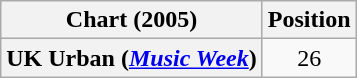<table class="wikitable plainrowheaders" style="text-align:center">
<tr>
<th scope="col">Chart (2005)</th>
<th scope="col">Position</th>
</tr>
<tr>
<th scope="row">UK Urban (<em><a href='#'>Music Week</a></em>)</th>
<td>26</td>
</tr>
</table>
